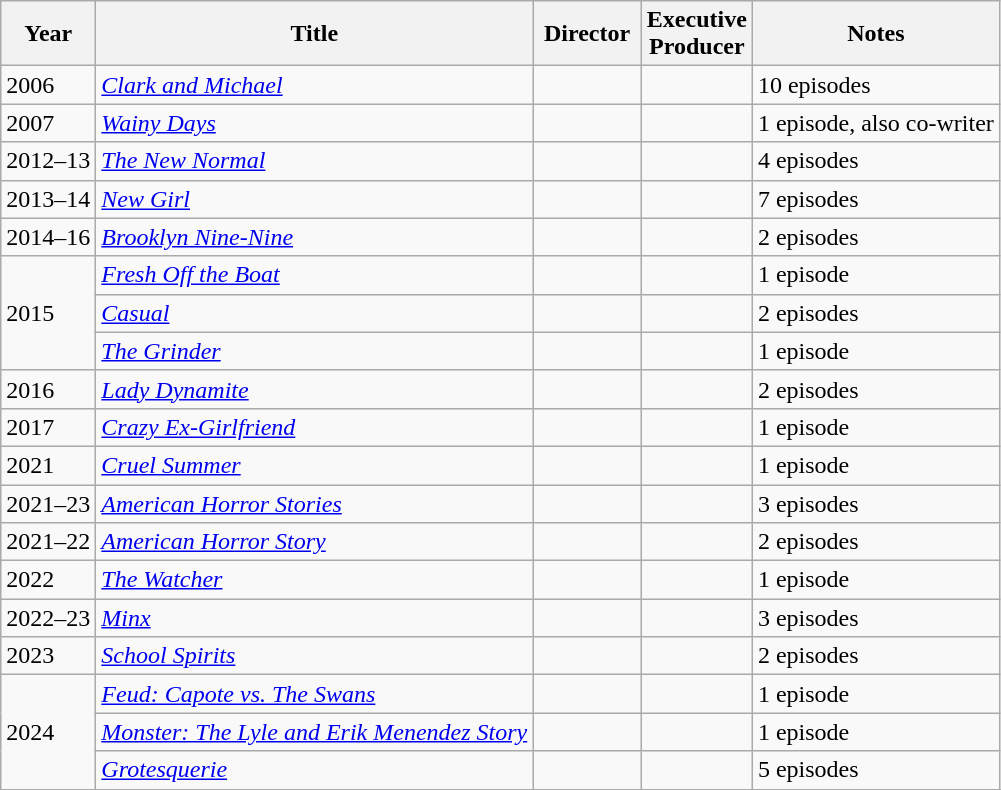<table class="wikitable sortable">
<tr>
<th>Year</th>
<th>Title</th>
<th width="65">Director</th>
<th width="65">Executive<br>Producer</th>
<th class="unsortable">Notes</th>
</tr>
<tr>
<td>2006</td>
<td><em><a href='#'>Clark and Michael</a></em></td>
<td></td>
<td></td>
<td>10 episodes</td>
</tr>
<tr>
<td>2007</td>
<td><em><a href='#'>Wainy Days</a></em></td>
<td></td>
<td></td>
<td>1 episode, also co-writer</td>
</tr>
<tr>
<td>2012–13</td>
<td><em><a href='#'>The New Normal</a></em></td>
<td></td>
<td></td>
<td>4 episodes</td>
</tr>
<tr>
<td>2013–14</td>
<td><em><a href='#'>New Girl</a></em></td>
<td></td>
<td></td>
<td>7 episodes</td>
</tr>
<tr>
<td>2014–16</td>
<td><em><a href='#'>Brooklyn Nine-Nine</a></em></td>
<td></td>
<td></td>
<td>2 episodes</td>
</tr>
<tr>
<td rowspan="3">2015</td>
<td><em><a href='#'>Fresh Off the Boat</a></em></td>
<td></td>
<td></td>
<td>1 episode</td>
</tr>
<tr>
<td><em><a href='#'>Casual</a></em></td>
<td></td>
<td></td>
<td>2 episodes</td>
</tr>
<tr>
<td><em><a href='#'>The Grinder</a></em></td>
<td></td>
<td></td>
<td>1 episode</td>
</tr>
<tr>
<td>2016</td>
<td><em><a href='#'>Lady Dynamite</a></em></td>
<td></td>
<td></td>
<td>2 episodes</td>
</tr>
<tr>
<td>2017</td>
<td><em><a href='#'>Crazy Ex-Girlfriend</a></em></td>
<td></td>
<td></td>
<td>1 episode</td>
</tr>
<tr>
<td>2021</td>
<td><em><a href='#'>Cruel Summer</a></em></td>
<td></td>
<td></td>
<td>1 episode</td>
</tr>
<tr>
<td>2021–23</td>
<td><em><a href='#'>American Horror Stories</a></em></td>
<td></td>
<td></td>
<td>3 episodes</td>
</tr>
<tr>
<td>2021–22</td>
<td><em><a href='#'>American Horror Story</a></em></td>
<td></td>
<td></td>
<td>2 episodes</td>
</tr>
<tr>
<td>2022</td>
<td><em><a href='#'>The Watcher</a></em></td>
<td></td>
<td></td>
<td>1 episode</td>
</tr>
<tr>
<td>2022–23</td>
<td><em><a href='#'>Minx</a></em></td>
<td></td>
<td></td>
<td>3 episodes</td>
</tr>
<tr>
<td>2023</td>
<td><em><a href='#'>School Spirits</a></em></td>
<td></td>
<td></td>
<td>2 episodes</td>
</tr>
<tr>
<td rowspan="3">2024</td>
<td><em><a href='#'>Feud: Capote vs. The Swans</a></em></td>
<td></td>
<td></td>
<td>1 episode</td>
</tr>
<tr>
<td><em><a href='#'>Monster: The Lyle and Erik Menendez Story</a></em></td>
<td></td>
<td></td>
<td>1 episode</td>
</tr>
<tr>
<td><em><a href='#'>Grotesquerie</a></em></td>
<td></td>
<td></td>
<td>5 episodes</td>
</tr>
<tr>
</tr>
</table>
